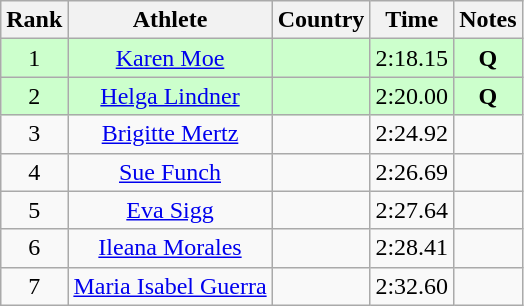<table class="wikitable sortable" style="text-align:center">
<tr>
<th>Rank</th>
<th>Athlete</th>
<th>Country</th>
<th>Time</th>
<th>Notes</th>
</tr>
<tr bgcolor=ccffcc>
<td>1</td>
<td><a href='#'>Karen Moe</a></td>
<td align=left></td>
<td>2:18.15</td>
<td><strong>Q</strong></td>
</tr>
<tr bgcolor=ccffcc>
<td>2</td>
<td><a href='#'>Helga Lindner</a></td>
<td align=left></td>
<td>2:20.00</td>
<td><strong> Q </strong></td>
</tr>
<tr>
<td>3</td>
<td><a href='#'>Brigitte Mertz</a></td>
<td align=left></td>
<td>2:24.92</td>
<td><strong> </strong></td>
</tr>
<tr>
<td>4</td>
<td><a href='#'>Sue Funch</a></td>
<td align=left></td>
<td>2:26.69</td>
<td><strong> </strong></td>
</tr>
<tr>
<td>5</td>
<td><a href='#'>Eva Sigg</a></td>
<td align=left></td>
<td>2:27.64</td>
<td><strong> </strong></td>
</tr>
<tr>
<td>6</td>
<td><a href='#'>Ileana Morales</a></td>
<td align=left></td>
<td>2:28.41</td>
<td><strong> </strong></td>
</tr>
<tr>
<td>7</td>
<td><a href='#'>Maria Isabel Guerra</a></td>
<td align=left></td>
<td>2:32.60</td>
<td><strong> </strong></td>
</tr>
</table>
